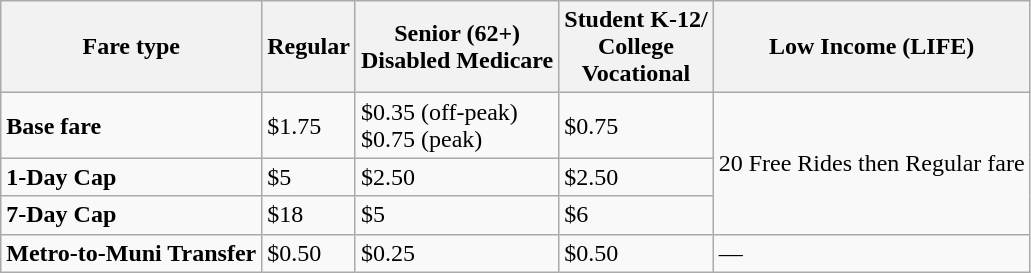<table class="wikitable">
<tr>
<th>Fare type</th>
<th>Regular</th>
<th>Senior (62+)<br>Disabled
Medicare</th>
<th>Student K-12/<br>College<br>Vocational</th>
<th>Low Income (LIFE)</th>
</tr>
<tr>
<td><strong>Base fare</strong></td>
<td>$1.75</td>
<td>$0.35 (off-peak)<br>$0.75 (peak)</td>
<td>$0.75</td>
<td rowspan="3">20 Free Rides then Regular fare</td>
</tr>
<tr>
<td><strong>1-Day Cap</strong></td>
<td>$5</td>
<td>$2.50</td>
<td>$2.50</td>
</tr>
<tr>
<td><strong>7-Day Cap</strong></td>
<td>$18</td>
<td>$5</td>
<td>$6</td>
</tr>
<tr>
<td><strong>Metro-to-Muni Transfer</strong></td>
<td>$0.50</td>
<td>$0.25</td>
<td>$0.50</td>
<td>—</td>
</tr>
</table>
